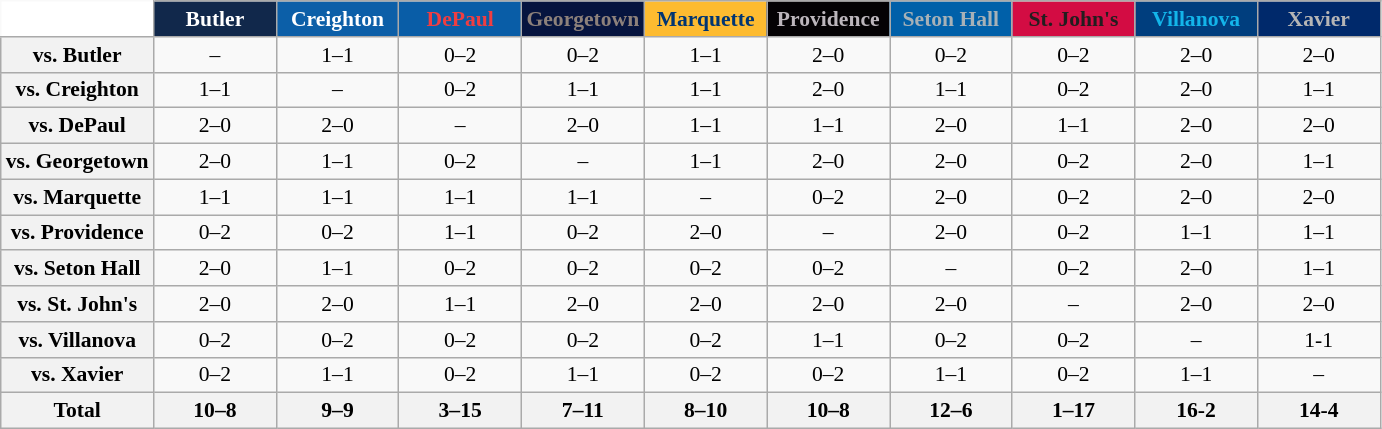<table class="wikitable" style="white-space:nowrap;font-size:90%;">
<tr>
<th colspan=1 style="background:white; border-top-style:hidden; border-left-style:hidden;"   width=75> </th>
<th style="background:#11284B; color:white;"  width=75>Butler</th>
<th style="background:#0C5FA8; color:white;"  width=75>Creighton</th>
<th style="background:#095DA7; color:#EF3E42;"  width=75>DePaul</th>
<th style="background:#06143F; color:#8D817B;"  width=75>Georgetown</th>
<th style="background:#FDBB30; color:#003572;"  width=75>Marquette</th>
<th style="background:#040204; color:#BCB6BC;"  width=75>Providence</th>
<th style="background:#0060A9; color:#A7B1B7;"  width=75>Seton Hall</th>
<th style="background:#D30C43; color:#221E1F;"  width=75>St. John's</th>
<th style="background:#003E7E; color:#13B5EA;"  width=75>Villanova</th>
<th style="background:#00296B; color:#B5B5B5;"  width=75>Xavier</th>
</tr>
<tr style="text-align:center;">
<th>vs. Butler</th>
<td>–</td>
<td>1–1</td>
<td>0–2</td>
<td>0–2</td>
<td>1–1</td>
<td>2–0</td>
<td>0–2</td>
<td>0–2</td>
<td>2–0</td>
<td>2–0</td>
</tr>
<tr style="text-align:center;">
<th>vs. Creighton</th>
<td>1–1</td>
<td>–</td>
<td>0–2</td>
<td>1–1</td>
<td>1–1</td>
<td>2–0</td>
<td>1–1</td>
<td>0–2</td>
<td>2–0</td>
<td>1–1</td>
</tr>
<tr style="text-align:center;">
<th>vs. DePaul</th>
<td>2–0</td>
<td>2–0</td>
<td>–</td>
<td>2–0</td>
<td>1–1</td>
<td>1–1</td>
<td>2–0</td>
<td>1–1</td>
<td>2–0</td>
<td>2–0</td>
</tr>
<tr style="text-align:center;">
<th>vs. Georgetown</th>
<td>2–0</td>
<td>1–1</td>
<td>0–2</td>
<td>–</td>
<td>1–1</td>
<td>2–0</td>
<td>2–0</td>
<td>0–2</td>
<td>2–0</td>
<td>1–1</td>
</tr>
<tr style="text-align:center;">
<th>vs. Marquette</th>
<td>1–1</td>
<td>1–1</td>
<td>1–1</td>
<td>1–1</td>
<td>–</td>
<td>0–2</td>
<td>2–0</td>
<td>0–2</td>
<td>2–0</td>
<td>2–0</td>
</tr>
<tr style="text-align:center;">
<th>vs. Providence</th>
<td>0–2</td>
<td>0–2</td>
<td>1–1</td>
<td>0–2</td>
<td>2–0</td>
<td>–</td>
<td>2–0</td>
<td>0–2</td>
<td>1–1</td>
<td>1–1</td>
</tr>
<tr style="text-align:center;">
<th>vs. Seton Hall</th>
<td>2–0</td>
<td>1–1</td>
<td>0–2</td>
<td>0–2</td>
<td>0–2</td>
<td>0–2</td>
<td>–</td>
<td>0–2</td>
<td>2–0</td>
<td>1–1</td>
</tr>
<tr style="text-align:center;">
<th>vs. St. John's</th>
<td>2–0</td>
<td>2–0</td>
<td>1–1</td>
<td>2–0</td>
<td>2–0</td>
<td>2–0</td>
<td>2–0</td>
<td>–</td>
<td>2–0</td>
<td>2–0</td>
</tr>
<tr style="text-align:center;">
<th>vs. Villanova</th>
<td>0–2</td>
<td>0–2</td>
<td>0–2</td>
<td>0–2</td>
<td>0–2</td>
<td>1–1</td>
<td>0–2</td>
<td>0–2</td>
<td>–</td>
<td>1-1</td>
</tr>
<tr style="text-align:center;">
<th>vs. Xavier</th>
<td>0–2</td>
<td>1–1</td>
<td>0–2</td>
<td>1–1</td>
<td>0–2</td>
<td>0–2</td>
<td>1–1</td>
<td>0–2</td>
<td>1–1</td>
<td>–<br></td>
</tr>
<tr style="text-align:center;">
<th>Total</th>
<th>10–8</th>
<th>9–9</th>
<th>3–15</th>
<th>7–11</th>
<th>8–10</th>
<th>10–8</th>
<th>12–6</th>
<th>1–17</th>
<th>16-2</th>
<th>14-4</th>
</tr>
</table>
